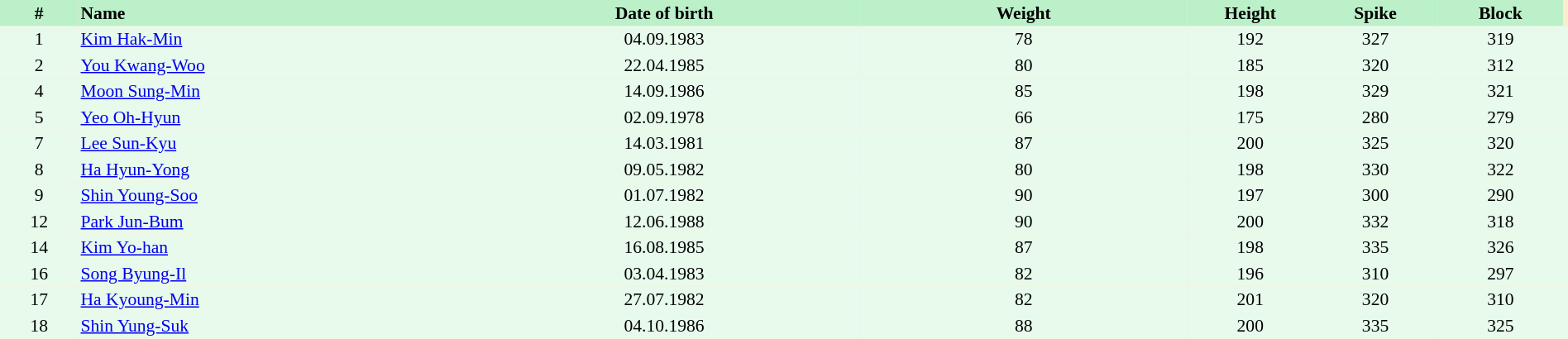<table border=0 cellpadding=2 cellspacing=0  |- bgcolor=#FFECCE style="text-align:center; font-size:90%;" width=100%>
<tr bgcolor=#BBF0C9>
<th width=5%>#</th>
<th width=25% align=left>Name</th>
<th width=25%>Date of birth</th>
<th width=21%>Weight</th>
<th width=8%>Height</th>
<th width=8%>Spike</th>
<th width=8%>Block</th>
</tr>
<tr bgcolor=#E7FAEC>
<td>1</td>
<td align=left><a href='#'>Kim Hak-Min</a></td>
<td>04.09.1983</td>
<td>78</td>
<td>192</td>
<td>327</td>
<td>319</td>
<td></td>
</tr>
<tr bgcolor=#E7FAEC>
<td>2</td>
<td align=left><a href='#'>You Kwang-Woo</a></td>
<td>22.04.1985</td>
<td>80</td>
<td>185</td>
<td>320</td>
<td>312</td>
<td></td>
</tr>
<tr bgcolor=#E7FAEC>
<td>4</td>
<td align=left><a href='#'>Moon Sung-Min</a></td>
<td>14.09.1986</td>
<td>85</td>
<td>198</td>
<td>329</td>
<td>321</td>
<td></td>
</tr>
<tr bgcolor=#E7FAEC>
<td>5</td>
<td align=left><a href='#'>Yeo Oh-Hyun</a></td>
<td>02.09.1978</td>
<td>66</td>
<td>175</td>
<td>280</td>
<td>279</td>
<td></td>
</tr>
<tr bgcolor=#E7FAEC>
<td>7</td>
<td align=left><a href='#'>Lee Sun-Kyu</a></td>
<td>14.03.1981</td>
<td>87</td>
<td>200</td>
<td>325</td>
<td>320</td>
<td></td>
</tr>
<tr bgcolor=#E7FAEC>
<td>8</td>
<td align=left><a href='#'>Ha Hyun-Yong</a></td>
<td>09.05.1982</td>
<td>80</td>
<td>198</td>
<td>330</td>
<td>322</td>
<td></td>
</tr>
<tr bgcolor=#E7FAEC>
<td>9</td>
<td align=left><a href='#'>Shin Young-Soo</a></td>
<td>01.07.1982</td>
<td>90</td>
<td>197</td>
<td>300</td>
<td>290</td>
<td></td>
</tr>
<tr bgcolor=#E7FAEC>
<td>12</td>
<td align=left><a href='#'>Park Jun-Bum</a></td>
<td>12.06.1988</td>
<td>90</td>
<td>200</td>
<td>332</td>
<td>318</td>
<td></td>
</tr>
<tr bgcolor=#E7FAEC>
<td>14</td>
<td align=left><a href='#'>Kim Yo-han</a></td>
<td>16.08.1985</td>
<td>87</td>
<td>198</td>
<td>335</td>
<td>326</td>
<td></td>
</tr>
<tr bgcolor=#E7FAEC>
<td>16</td>
<td align=left><a href='#'>Song Byung-Il</a></td>
<td>03.04.1983</td>
<td>82</td>
<td>196</td>
<td>310</td>
<td>297</td>
<td></td>
</tr>
<tr bgcolor=#E7FAEC>
<td>17</td>
<td align=left><a href='#'>Ha Kyoung-Min</a></td>
<td>27.07.1982</td>
<td>82</td>
<td>201</td>
<td>320</td>
<td>310</td>
<td></td>
</tr>
<tr bgcolor=#E7FAEC>
<td>18</td>
<td align=left><a href='#'>Shin Yung-Suk</a></td>
<td>04.10.1986</td>
<td>88</td>
<td>200</td>
<td>335</td>
<td>325</td>
<td></td>
</tr>
</table>
